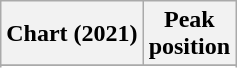<table class="wikitable sortable plainrowheaders" style="text-align:center">
<tr>
<th scope="col">Chart (2021)</th>
<th scope="col">Peak<br>position</th>
</tr>
<tr>
</tr>
<tr>
</tr>
<tr>
</tr>
<tr>
</tr>
<tr>
</tr>
<tr>
</tr>
</table>
